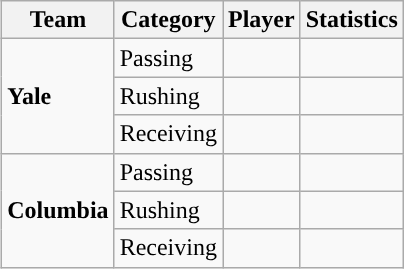<table class="wikitable" style="float: right;">
<tr>
<th>Team</th>
<th>Category</th>
<th>Player</th>
<th>Statistics</th>
</tr>
<tr>
<td rowspan=3><strong>Yale</strong></td>
<td>Passing</td>
<td></td>
<td></td>
</tr>
<tr>
<td>Rushing</td>
<td></td>
<td></td>
</tr>
<tr>
<td>Receiving</td>
<td></td>
<td></td>
</tr>
<tr>
<td rowspan=3><strong>Columbia</strong></td>
<td>Passing</td>
<td></td>
<td></td>
</tr>
<tr>
<td>Rushing</td>
<td></td>
<td></td>
</tr>
<tr>
<td>Receiving</td>
<td></td>
<td></td>
</tr>
</table>
